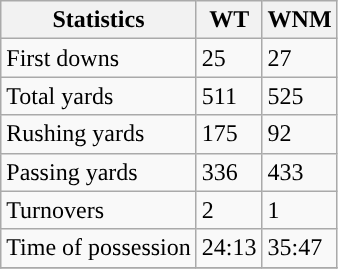<table class="wikitable">
<tr>
<th>Statistics</th>
<th>WT</th>
<th>WNM</th>
</tr>
<tr>
<td>First downs</td>
<td>25</td>
<td>27</td>
</tr>
<tr>
<td>Total yards</td>
<td>511</td>
<td>525</td>
</tr>
<tr>
<td>Rushing yards</td>
<td>175</td>
<td>92</td>
</tr>
<tr>
<td>Passing yards</td>
<td>336</td>
<td>433</td>
</tr>
<tr>
<td>Turnovers</td>
<td>2</td>
<td>1</td>
</tr>
<tr>
<td>Time of possession</td>
<td>24:13</td>
<td>35:47</td>
</tr>
<tr>
</tr>
</table>
